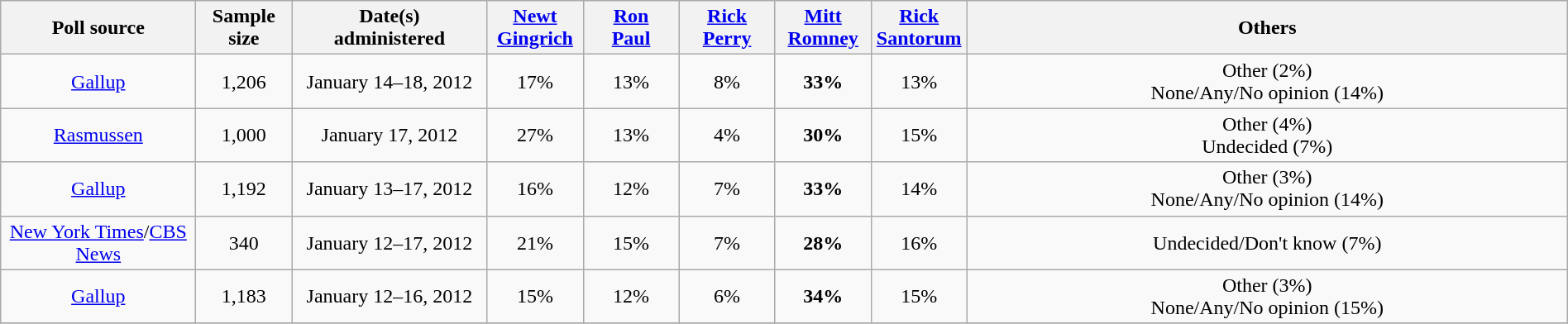<table class="wikitable" style="text-align:center; width:100%;">
<tr>
<th style="width:150px;">Poll source</th>
<th style="width:70px;">Sample<br>size</th>
<th style="width:150px;">Date(s)<br> administered</th>
<th style="width:70px;"><a href='#'>Newt<br> Gingrich</a></th>
<th style="width:70px;"><a href='#'>Ron<br> Paul</a></th>
<th style="width:70px;"><a href='#'>Rick<br> Perry</a></th>
<th style="width:70px;"><a href='#'>Mitt<br> Romney</a></th>
<th style="width:70px;"><a href='#'>Rick<br> Santorum</a></th>
<th>Others</th>
</tr>
<tr>
<td><a href='#'>Gallup</a></td>
<td>1,206</td>
<td>January 14–18, 2012</td>
<td>17%</td>
<td>13%</td>
<td>8%</td>
<td><strong>33%</strong></td>
<td>13%</td>
<td>Other (2%)<br>None/Any/No opinion (14%)</td>
</tr>
<tr>
<td><a href='#'>Rasmussen</a></td>
<td>1,000</td>
<td>January 17, 2012</td>
<td>27%</td>
<td>13%</td>
<td>4%</td>
<td><strong>30%</strong></td>
<td>15%</td>
<td>Other (4%)<br>Undecided (7%)</td>
</tr>
<tr>
<td><a href='#'>Gallup</a></td>
<td>1,192</td>
<td>January 13–17, 2012</td>
<td>16%</td>
<td>12%</td>
<td>7%</td>
<td><strong>33%</strong></td>
<td>14%</td>
<td>Other (3%)<br>None/Any/No opinion (14%)</td>
</tr>
<tr>
<td><a href='#'>New York Times</a>/<a href='#'>CBS News</a></td>
<td>340</td>
<td>January 12–17, 2012</td>
<td>21%</td>
<td>15%</td>
<td>7%</td>
<td><strong>28%</strong></td>
<td>16%</td>
<td>Undecided/Don't know (7%)</td>
</tr>
<tr>
<td><a href='#'>Gallup</a></td>
<td>1,183</td>
<td>January 12–16, 2012</td>
<td>15%</td>
<td>12%</td>
<td>6%</td>
<td><strong>34%</strong></td>
<td>15%</td>
<td>Other (3%)<br>None/Any/No opinion (15%)</td>
</tr>
<tr>
</tr>
</table>
